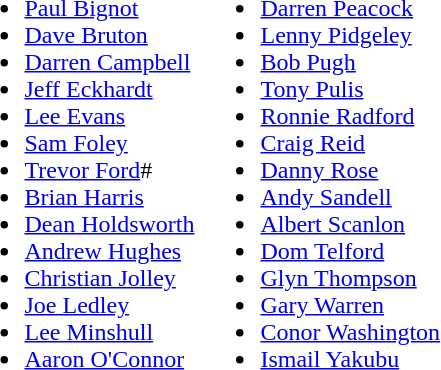<table>
<tr style="vertical-align: top;">
<td><br><ul><li> <a href='#'>Paul Bignot</a></li><li> <a href='#'>Dave Bruton</a></li><li> <a href='#'>Darren Campbell</a></li><li> <a href='#'>Jeff Eckhardt</a></li><li> <a href='#'>Lee Evans</a></li><li> <a href='#'>Sam Foley</a></li><li> <a href='#'>Trevor Ford</a>#</li><li> <a href='#'>Brian Harris</a></li><li> <a href='#'>Dean Holdsworth</a></li><li> <a href='#'>Andrew Hughes</a></li><li> <a href='#'>Christian Jolley</a></li><li> <a href='#'>Joe Ledley</a></li><li> <a href='#'>Lee Minshull</a></li><li> <a href='#'>Aaron O'Connor</a></li></ul></td>
<td><br><ul><li> <a href='#'>Darren Peacock</a></li><li> <a href='#'>Lenny Pidgeley</a></li><li> <a href='#'>Bob Pugh</a></li><li> <a href='#'>Tony Pulis</a></li><li> <a href='#'>Ronnie Radford</a></li><li> <a href='#'>Craig Reid</a></li><li> <a href='#'>Danny Rose</a></li><li> <a href='#'>Andy Sandell</a></li><li> <a href='#'>Albert Scanlon</a></li><li> <a href='#'>Dom Telford</a></li><li> <a href='#'>Glyn Thompson</a></li><li> <a href='#'>Gary Warren</a></li><li> <a href='#'>Conor Washington</a></li><li> <a href='#'>Ismail Yakubu</a></li></ul></td>
</tr>
</table>
